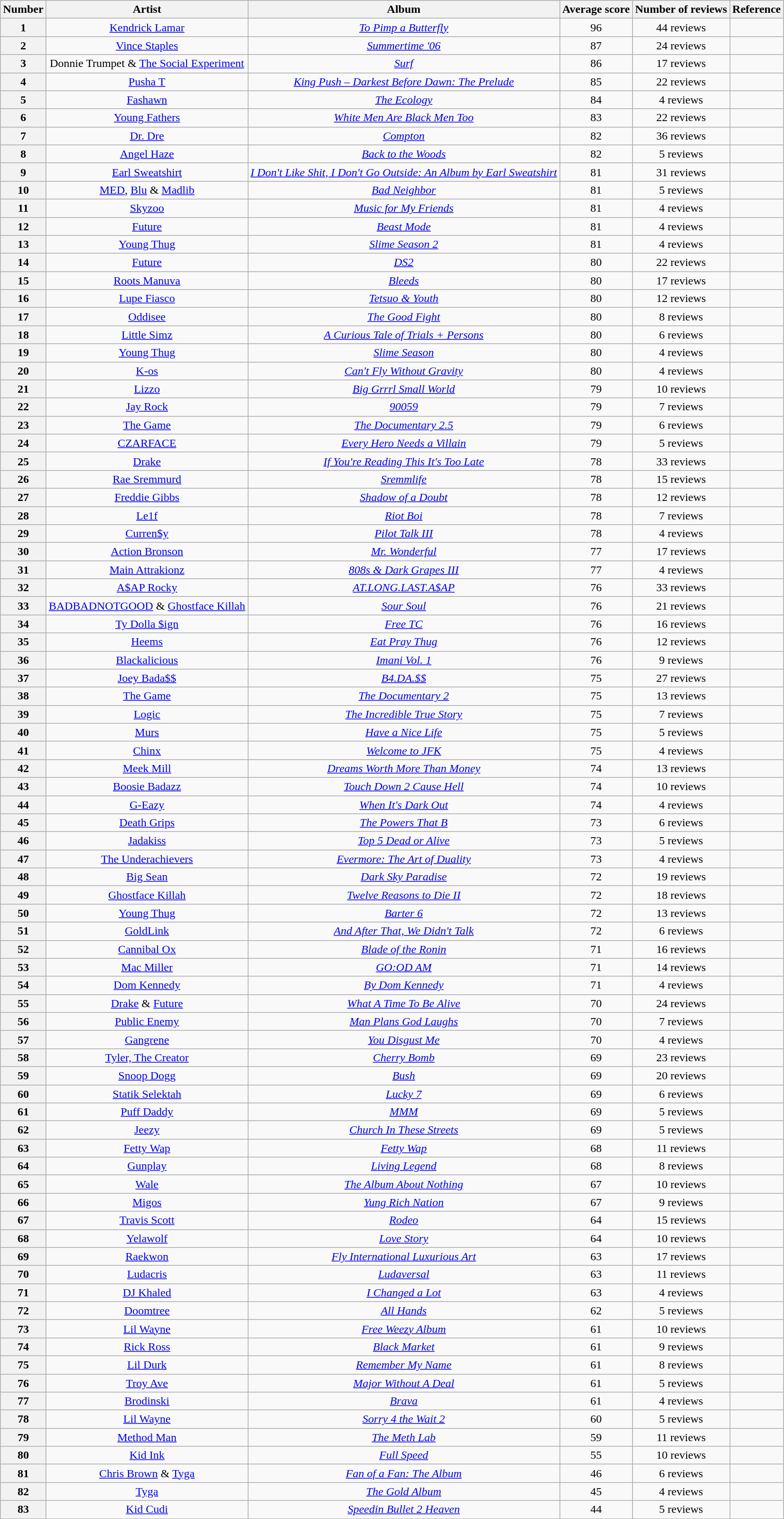<table class="wikitable sortable" style="text-align:center;">
<tr>
<th scope="col">Number</th>
<th scope="col">Artist</th>
<th scope="col">Album</th>
<th scope="col">Average score</th>
<th scope="col">Number of reviews</th>
<th scope="col">Reference</th>
</tr>
<tr>
<th scope="row">1</th>
<td><a href='#'>Kendrick Lamar</a></td>
<td><em><a href='#'>To Pimp a Butterfly</a></em></td>
<td>96</td>
<td>44 reviews</td>
<td></td>
</tr>
<tr>
<th scope="row">2</th>
<td><a href='#'>Vince Staples</a></td>
<td><em><a href='#'>Summertime '06</a></em></td>
<td>87</td>
<td>24 reviews</td>
<td></td>
</tr>
<tr>
<th scope="row">3</th>
<td>Donnie Trumpet & <a href='#'>The Social Experiment</a></td>
<td><em><a href='#'>Surf</a></em></td>
<td>86</td>
<td>17 reviews</td>
<td></td>
</tr>
<tr>
<th scope="row">4</th>
<td><a href='#'>Pusha T</a></td>
<td><em><a href='#'>King Push – Darkest Before Dawn: The Prelude</a></em></td>
<td>85</td>
<td>22 reviews</td>
<td></td>
</tr>
<tr>
<th scope="row">5</th>
<td><a href='#'>Fashawn</a></td>
<td><em><a href='#'>The Ecology</a></em></td>
<td>84</td>
<td>4 reviews</td>
<td></td>
</tr>
<tr>
<th scope="row">6</th>
<td><a href='#'>Young Fathers</a></td>
<td><em><a href='#'>White Men Are Black Men Too</a></em></td>
<td>83</td>
<td>22 reviews</td>
<td></td>
</tr>
<tr>
<th scope="row">7</th>
<td><a href='#'>Dr. Dre</a></td>
<td><em><a href='#'>Compton</a></em></td>
<td>82</td>
<td>36 reviews</td>
<td></td>
</tr>
<tr>
<th scope="row">8</th>
<td><a href='#'>Angel Haze</a></td>
<td><em><a href='#'>Back to the Woods</a></em></td>
<td>82</td>
<td>5 reviews</td>
<td></td>
</tr>
<tr>
<th scope="row">9</th>
<td><a href='#'>Earl Sweatshirt</a></td>
<td><em><a href='#'>I Don't Like Shit, I Don't Go Outside: An Album by Earl Sweatshirt</a></em></td>
<td>81</td>
<td>31 reviews</td>
<td></td>
</tr>
<tr>
<th scope="row">10</th>
<td><a href='#'>MED</a>, <a href='#'>Blu</a> & <a href='#'>Madlib</a></td>
<td><em><a href='#'>Bad Neighbor</a></em></td>
<td>81</td>
<td>5 reviews</td>
<td></td>
</tr>
<tr>
<th scope="row">11</th>
<td><a href='#'>Skyzoo</a></td>
<td><em><a href='#'>Music for My Friends</a></em></td>
<td>81</td>
<td>4 reviews</td>
<td></td>
</tr>
<tr>
<th scope="row">12</th>
<td><a href='#'>Future</a></td>
<td><em><a href='#'>Beast Mode</a></em></td>
<td>81</td>
<td>4 reviews</td>
<td></td>
</tr>
<tr>
<th scope="row">13</th>
<td><a href='#'>Young Thug</a></td>
<td><em><a href='#'>Slime Season 2</a></em></td>
<td>81</td>
<td>4 reviews</td>
<td></td>
</tr>
<tr>
<th scope="row">14</th>
<td><a href='#'>Future</a></td>
<td><em><a href='#'>DS2</a></em></td>
<td>80</td>
<td>22 reviews</td>
<td></td>
</tr>
<tr>
<th scope="row">15</th>
<td><a href='#'>Roots Manuva</a></td>
<td><em><a href='#'>Bleeds</a></em></td>
<td>80</td>
<td>17 reviews</td>
<td></td>
</tr>
<tr>
<th scope="row">16</th>
<td><a href='#'>Lupe Fiasco</a></td>
<td><em><a href='#'>Tetsuo & Youth</a></em></td>
<td>80</td>
<td>12 reviews</td>
<td></td>
</tr>
<tr>
<th scope="row">17</th>
<td><a href='#'>Oddisee</a></td>
<td><em><a href='#'>The Good Fight</a></em></td>
<td>80</td>
<td>8 reviews</td>
<td></td>
</tr>
<tr>
<th scope="row">18</th>
<td><a href='#'>Little Simz</a></td>
<td><em><a href='#'>A Curious Tale of Trials + Persons</a></em></td>
<td>80</td>
<td>6 reviews</td>
<td></td>
</tr>
<tr>
<th scope="row">19</th>
<td><a href='#'>Young Thug</a></td>
<td><em><a href='#'>Slime Season</a></em></td>
<td>80</td>
<td>4 reviews</td>
<td></td>
</tr>
<tr>
<th scope="row">20</th>
<td><a href='#'>K-os</a></td>
<td><em><a href='#'>Can't Fly Without Gravity</a></em></td>
<td>80</td>
<td>4 reviews</td>
<td></td>
</tr>
<tr>
<th scope="row">21</th>
<td><a href='#'>Lizzo</a></td>
<td><em><a href='#'>Big Grrrl Small World</a></em></td>
<td>79</td>
<td>10 reviews</td>
<td></td>
</tr>
<tr>
<th scope="row">22</th>
<td><a href='#'>Jay Rock</a></td>
<td><em><a href='#'>90059</a></em></td>
<td>79</td>
<td>7 reviews</td>
<td></td>
</tr>
<tr>
<th scope="row">23</th>
<td><a href='#'>The Game</a></td>
<td><em><a href='#'>The Documentary 2.5</a></em></td>
<td>79</td>
<td>6 reviews</td>
<td></td>
</tr>
<tr>
<th scope="row">24</th>
<td><a href='#'>CZARFACE</a></td>
<td><em><a href='#'>Every Hero Needs a Villain</a></em></td>
<td>79</td>
<td>5 reviews</td>
<td></td>
</tr>
<tr>
<th scope="row">25</th>
<td><a href='#'>Drake</a></td>
<td><em><a href='#'>If You're Reading This It's Too Late</a></em></td>
<td>78</td>
<td>33 reviews</td>
<td></td>
</tr>
<tr>
<th scope="row">26</th>
<td><a href='#'>Rae Sremmurd</a></td>
<td><em><a href='#'>Sremmlife</a></em></td>
<td>78</td>
<td>15 reviews</td>
<td></td>
</tr>
<tr>
<th scope="row">27</th>
<td><a href='#'>Freddie Gibbs</a></td>
<td><em><a href='#'>Shadow of a Doubt</a></em></td>
<td>78</td>
<td>12 reviews</td>
<td></td>
</tr>
<tr>
<th scope="row">28</th>
<td><a href='#'>Le1f</a></td>
<td><em><a href='#'>Riot Boi</a></em></td>
<td>78</td>
<td>7 reviews</td>
<td></td>
</tr>
<tr>
<th scope="row">29</th>
<td><a href='#'>Curren$y</a></td>
<td><em><a href='#'>Pilot Talk III</a></em></td>
<td>78</td>
<td>4 reviews</td>
<td></td>
</tr>
<tr>
<th scope="row">30</th>
<td><a href='#'>Action Bronson</a></td>
<td><em><a href='#'>Mr. Wonderful</a></em></td>
<td>77</td>
<td>17 reviews</td>
<td></td>
</tr>
<tr>
<th scope="row">31</th>
<td><a href='#'>Main Attrakionz</a></td>
<td><em><a href='#'>808s & Dark Grapes III</a></em></td>
<td>77</td>
<td>4 reviews</td>
<td></td>
</tr>
<tr>
<th scope="row">32</th>
<td><a href='#'>A$AP Rocky</a></td>
<td><em><a href='#'>AT.LONG.LAST.A$AP</a></em></td>
<td>76</td>
<td>33 reviews</td>
<td></td>
</tr>
<tr>
<th scope="row">33</th>
<td><a href='#'>BADBADNOTGOOD</a> & <a href='#'>Ghostface Killah</a></td>
<td><em><a href='#'>Sour Soul</a></em></td>
<td>76</td>
<td>21 reviews</td>
<td></td>
</tr>
<tr>
<th scope="row">34</th>
<td><a href='#'>Ty Dolla $ign</a></td>
<td><em><a href='#'>Free TC</a></em></td>
<td>76</td>
<td>16 reviews</td>
<td></td>
</tr>
<tr>
<th scope="row">35</th>
<td><a href='#'>Heems</a></td>
<td><em><a href='#'>Eat Pray Thug</a></em></td>
<td>76</td>
<td>12 reviews</td>
<td></td>
</tr>
<tr>
<th scope="row">36</th>
<td><a href='#'>Blackalicious</a></td>
<td><em><a href='#'>Imani Vol. 1</a></em></td>
<td>76</td>
<td>9 reviews</td>
<td></td>
</tr>
<tr>
<th scope="row">37</th>
<td><a href='#'>Joey Bada$$</a></td>
<td><em><a href='#'>B4.DA.$$</a></em></td>
<td>75</td>
<td>27 reviews</td>
<td></td>
</tr>
<tr>
<th scope="row">38</th>
<td><a href='#'>The Game</a></td>
<td><em><a href='#'>The Documentary 2</a></em></td>
<td>75</td>
<td>13 reviews</td>
<td></td>
</tr>
<tr>
<th scope="row">39</th>
<td><a href='#'>Logic</a></td>
<td><em><a href='#'>The Incredible True Story</a></em></td>
<td>75</td>
<td>7 reviews</td>
<td></td>
</tr>
<tr>
<th scope="row">40</th>
<td><a href='#'>Murs</a></td>
<td><em><a href='#'>Have a Nice Life</a></em></td>
<td>75</td>
<td>5 reviews</td>
<td></td>
</tr>
<tr>
<th scope="row">41</th>
<td><a href='#'>Chinx</a></td>
<td><em><a href='#'>Welcome to JFK</a></em></td>
<td>75</td>
<td>4 reviews</td>
<td></td>
</tr>
<tr>
<th scope="row">42</th>
<td><a href='#'>Meek Mill</a></td>
<td><em><a href='#'>Dreams Worth More Than Money</a></em></td>
<td>74</td>
<td>13 reviews</td>
<td></td>
</tr>
<tr>
<th scope="row">43</th>
<td><a href='#'>Boosie Badazz</a></td>
<td><em><a href='#'>Touch Down 2 Cause Hell</a></em></td>
<td>74</td>
<td>10 reviews</td>
<td></td>
</tr>
<tr>
<th scope="row">44</th>
<td><a href='#'>G-Eazy</a></td>
<td><em><a href='#'>When It's Dark Out</a></em></td>
<td>74</td>
<td>4 reviews</td>
<td></td>
</tr>
<tr>
<th scope="row">45</th>
<td><a href='#'>Death Grips</a></td>
<td><em><a href='#'>The Powers That B</a></em></td>
<td>73</td>
<td>6 reviews</td>
<td></td>
</tr>
<tr>
<th scope="row">46</th>
<td><a href='#'>Jadakiss</a></td>
<td><em><a href='#'>Top 5 Dead or Alive</a></em></td>
<td>73</td>
<td>5 reviews</td>
<td></td>
</tr>
<tr>
<th scope="row">47</th>
<td><a href='#'>The Underachievers</a></td>
<td><em><a href='#'>Evermore: The Art of Duality</a></em></td>
<td>73</td>
<td>4 reviews</td>
<td></td>
</tr>
<tr>
<th scope="row">48</th>
<td><a href='#'>Big Sean</a></td>
<td><em><a href='#'>Dark Sky Paradise</a></em></td>
<td>72</td>
<td>19 reviews</td>
<td></td>
</tr>
<tr>
<th scope="row">49</th>
<td><a href='#'>Ghostface Killah</a></td>
<td><em><a href='#'>Twelve Reasons to Die II</a></em></td>
<td>72</td>
<td>18 reviews</td>
<td></td>
</tr>
<tr>
<th scope="row">50</th>
<td><a href='#'>Young Thug</a></td>
<td><em><a href='#'>Barter 6</a></em></td>
<td>72</td>
<td>13 reviews</td>
<td></td>
</tr>
<tr>
<th scope="row">51</th>
<td><a href='#'>GoldLink</a></td>
<td><em><a href='#'>And After That, We Didn't Talk</a></em></td>
<td>72</td>
<td>6 reviews</td>
<td></td>
</tr>
<tr>
<th scope="row">52</th>
<td><a href='#'>Cannibal Ox</a></td>
<td><em><a href='#'>Blade of the Ronin</a></em></td>
<td>71</td>
<td>16 reviews</td>
<td></td>
</tr>
<tr>
<th scope="row">53</th>
<td><a href='#'>Mac Miller</a></td>
<td><em><a href='#'>GO:OD AM</a></em></td>
<td>71</td>
<td>14 reviews</td>
<td></td>
</tr>
<tr>
<th scope="row">54</th>
<td><a href='#'>Dom Kennedy</a></td>
<td><em><a href='#'>By Dom Kennedy</a></em></td>
<td>71</td>
<td>4 reviews</td>
<td></td>
</tr>
<tr>
<th scope="row">55</th>
<td><a href='#'>Drake</a> & <a href='#'>Future</a></td>
<td><em><a href='#'>What A Time To Be Alive</a></em></td>
<td>70</td>
<td>24 reviews</td>
<td></td>
</tr>
<tr>
<th scope="row">56</th>
<td><a href='#'>Public Enemy</a></td>
<td><em><a href='#'>Man Plans God Laughs</a></em></td>
<td>70</td>
<td>7 reviews</td>
<td></td>
</tr>
<tr>
<th scope="row">57</th>
<td><a href='#'>Gangrene</a></td>
<td><em><a href='#'>You Disgust Me</a></em></td>
<td>70</td>
<td>4 reviews</td>
<td></td>
</tr>
<tr>
<th scope="row">58</th>
<td><a href='#'>Tyler, The Creator</a></td>
<td><em><a href='#'>Cherry Bomb</a></em></td>
<td>69</td>
<td>23 reviews</td>
<td></td>
</tr>
<tr>
<th scope="row">59</th>
<td><a href='#'>Snoop Dogg</a></td>
<td><em><a href='#'>Bush</a></em></td>
<td>69</td>
<td>20 reviews</td>
<td></td>
</tr>
<tr>
<th scope="row">60</th>
<td><a href='#'>Statik Selektah</a></td>
<td><em><a href='#'>Lucky 7</a></em></td>
<td>69</td>
<td>6 reviews</td>
<td></td>
</tr>
<tr>
<th scope="row">61</th>
<td><a href='#'>Puff Daddy</a></td>
<td><em><a href='#'>MMM</a></em></td>
<td>69</td>
<td>5 reviews</td>
<td></td>
</tr>
<tr>
<th scope="row">62</th>
<td><a href='#'>Jeezy</a></td>
<td><em><a href='#'>Church In These Streets</a></em></td>
<td>69</td>
<td>5 reviews</td>
<td></td>
</tr>
<tr>
<th scope="row">63</th>
<td><a href='#'>Fetty Wap</a></td>
<td><em><a href='#'>Fetty Wap</a></em></td>
<td>68</td>
<td>11 reviews</td>
<td></td>
</tr>
<tr>
<th scope="row">64</th>
<td><a href='#'>Gunplay</a></td>
<td><em><a href='#'>Living Legend</a></em></td>
<td>68</td>
<td>8 reviews</td>
<td></td>
</tr>
<tr>
<th scope="row">65</th>
<td><a href='#'>Wale</a></td>
<td><em><a href='#'>The Album About Nothing</a></em></td>
<td>67</td>
<td>10 reviews</td>
<td></td>
</tr>
<tr>
<th scope="row">66</th>
<td><a href='#'>Migos</a></td>
<td><em><a href='#'>Yung Rich Nation</a></em></td>
<td>67</td>
<td>9 reviews</td>
<td></td>
</tr>
<tr>
<th scope="row">67</th>
<td><a href='#'>Travis Scott</a></td>
<td><em><a href='#'>Rodeo</a></em></td>
<td>64</td>
<td>15 reviews</td>
<td></td>
</tr>
<tr>
<th scope="row">68</th>
<td><a href='#'>Yelawolf</a></td>
<td><em><a href='#'>Love Story</a></em></td>
<td>64</td>
<td>10 reviews</td>
<td></td>
</tr>
<tr>
<th scope="row">69</th>
<td><a href='#'>Raekwon</a></td>
<td><em><a href='#'>Fly International Luxurious Art</a></em></td>
<td>63</td>
<td>17 reviews</td>
<td></td>
</tr>
<tr>
<th scope="row">70</th>
<td><a href='#'>Ludacris</a></td>
<td><em><a href='#'>Ludaversal</a></em></td>
<td>63</td>
<td>11 reviews</td>
<td></td>
</tr>
<tr>
<th scope="row">71</th>
<td><a href='#'>DJ Khaled</a></td>
<td><em><a href='#'>I Changed a Lot</a></em></td>
<td>63</td>
<td>4 reviews</td>
<td></td>
</tr>
<tr>
<th scope="row">72</th>
<td><a href='#'>Doomtree</a></td>
<td><em><a href='#'>All Hands</a></em></td>
<td>62</td>
<td>5 reviews</td>
<td></td>
</tr>
<tr>
<th scope="row">73</th>
<td><a href='#'>Lil Wayne</a></td>
<td><em><a href='#'>Free Weezy Album</a></em></td>
<td>61</td>
<td>10 reviews</td>
<td></td>
</tr>
<tr>
<th scope="row">74</th>
<td><a href='#'>Rick Ross</a></td>
<td><em><a href='#'>Black Market</a></em></td>
<td>61</td>
<td>9 reviews</td>
<td></td>
</tr>
<tr>
<th scope="row">75</th>
<td><a href='#'>Lil Durk</a></td>
<td><em><a href='#'>Remember My Name</a></em></td>
<td>61</td>
<td>8 reviews</td>
<td></td>
</tr>
<tr>
<th scope="row">76</th>
<td><a href='#'>Troy Ave</a></td>
<td><em><a href='#'>Major Without A Deal</a></em></td>
<td>61</td>
<td>5 reviews</td>
<td></td>
</tr>
<tr>
<th scope="row">77</th>
<td><a href='#'>Brodinski</a></td>
<td><em><a href='#'>Brava</a></em></td>
<td>61</td>
<td>4 reviews</td>
<td></td>
</tr>
<tr>
<th scope="row">78</th>
<td><a href='#'>Lil Wayne</a></td>
<td><em><a href='#'>Sorry 4 the Wait 2</a></em></td>
<td>60</td>
<td>5 reviews</td>
<td></td>
</tr>
<tr>
<th scope="row">79</th>
<td><a href='#'>Method Man</a></td>
<td><em><a href='#'>The Meth Lab</a></em></td>
<td>59</td>
<td>11 reviews</td>
<td></td>
</tr>
<tr>
<th scope="row">80</th>
<td><a href='#'>Kid Ink</a></td>
<td><em><a href='#'>Full Speed</a></em></td>
<td>55</td>
<td>10 reviews</td>
<td></td>
</tr>
<tr>
<th scope="row">81</th>
<td><a href='#'>Chris Brown</a> & <a href='#'>Tyga</a></td>
<td><em><a href='#'>Fan of a Fan: The Album</a></em></td>
<td>46</td>
<td>6 reviews</td>
<td></td>
</tr>
<tr>
<th scope="row">82</th>
<td><a href='#'>Tyga</a></td>
<td><em><a href='#'>The Gold Album</a></em></td>
<td>45</td>
<td>4 reviews</td>
<td></td>
</tr>
<tr>
<th scope="row">83</th>
<td><a href='#'>Kid Cudi</a></td>
<td><em><a href='#'>Speedin Bullet 2 Heaven</a></em></td>
<td>44</td>
<td>5 reviews</td>
<td></td>
</tr>
<tr>
</tr>
</table>
